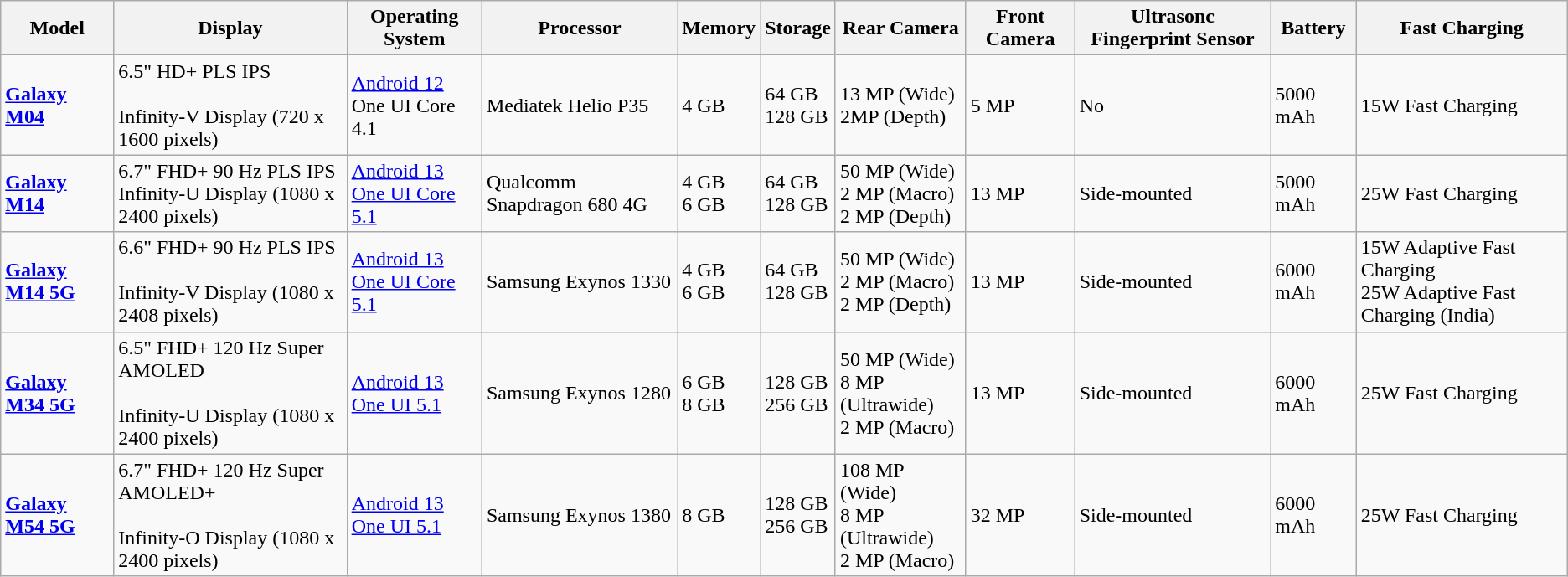<table class="wikitable" style="margin-bottom: 10px;">
<tr>
<th>Model</th>
<th>Display</th>
<th>Operating System</th>
<th>Processor</th>
<th>Memory</th>
<th>Storage</th>
<th>Rear Camera</th>
<th>Front Camera</th>
<th>Ultrasonc Fingerprint Sensor</th>
<th>Battery</th>
<th>Fast Charging</th>
</tr>
<tr>
<td><strong><a href='#'>Galaxy M04</a></strong></td>
<td>6.5" HD+ PLS IPS<br><br>Infinity-V Display (720 x 1600 pixels)</td>
<td><a href='#'>Android 12</a><br>One UI Core 4.1</td>
<td>Mediatek Helio P35</td>
<td>4 GB</td>
<td>64 GB<br>128 GB</td>
<td>13 MP (Wide)<br>2MP (Depth)</td>
<td>5 MP</td>
<td>No</td>
<td>5000 mAh</td>
<td>15W Fast Charging</td>
</tr>
<tr>
<td><strong><a href='#'>Galaxy M14</a></strong></td>
<td>6.7" FHD+ 90 Hz PLS IPS<br>Infinity-U Display (1080 x 2400 pixels)</td>
<td><a href='#'>Android 13</a><br><a href='#'>One UI Core 5.1</a></td>
<td>Qualcomm Snapdragon 680 4G</td>
<td>4 GB<br>6 GB</td>
<td>64 GB<br>128 GB</td>
<td>50 MP (Wide)<br>2 MP (Macro)<br>
2 MP (Depth)</td>
<td>13 MP</td>
<td>Side-mounted</td>
<td>5000 mAh</td>
<td>25W Fast Charging</td>
</tr>
<tr>
<td><strong><a href='#'>Galaxy M14 5G</a></strong></td>
<td>6.6" FHD+ 90 Hz PLS IPS<br><br>Infinity-V Display (1080 x 2408 pixels)</td>
<td><a href='#'>Android 13</a><br><a href='#'>One UI Core 5.1</a></td>
<td>Samsung Exynos 1330</td>
<td>4 GB<br>6 GB</td>
<td>64 GB<br>128 GB</td>
<td>50 MP (Wide)<br>2 MP (Macro)<br>
2 MP (Depth)</td>
<td>13 MP</td>
<td>Side-mounted</td>
<td>6000 mAh</td>
<td>15W Adaptive Fast Charging<br>25W Adaptive Fast Charging (India)</td>
</tr>
<tr>
<td><strong><a href='#'>Galaxy M34 5G</a></strong></td>
<td>6.5" FHD+ 120 Hz Super AMOLED<br><br>Infinity-U Display (1080 x 2400 pixels)</td>
<td><a href='#'>Android 13</a><br><a href='#'>One UI 5.1</a></td>
<td>Samsung Exynos 1280</td>
<td>6 GB<br>8 GB</td>
<td>128 GB<br>256 GB</td>
<td>50 MP (Wide)<br>8 MP (Ultrawide)<br>
2 MP (Macro)</td>
<td>13 MP</td>
<td>Side-mounted</td>
<td>6000 mAh</td>
<td>25W Fast Charging</td>
</tr>
<tr>
<td><strong><a href='#'>Galaxy M54 5G</a></strong></td>
<td>6.7" FHD+ 120 Hz Super AMOLED+<br><br>Infinity-O Display (1080 x 2400 pixels)</td>
<td><a href='#'>Android 13</a><br><a href='#'>One UI 5.1</a></td>
<td>Samsung Exynos 1380</td>
<td>8 GB</td>
<td>128 GB<br>256 GB</td>
<td>108 MP (Wide)<br>8 MP (Ultrawide)<br>
2 MP (Macro)</td>
<td>32 MP</td>
<td>Side-mounted</td>
<td>6000 mAh</td>
<td>25W Fast Charging</td>
</tr>
</table>
